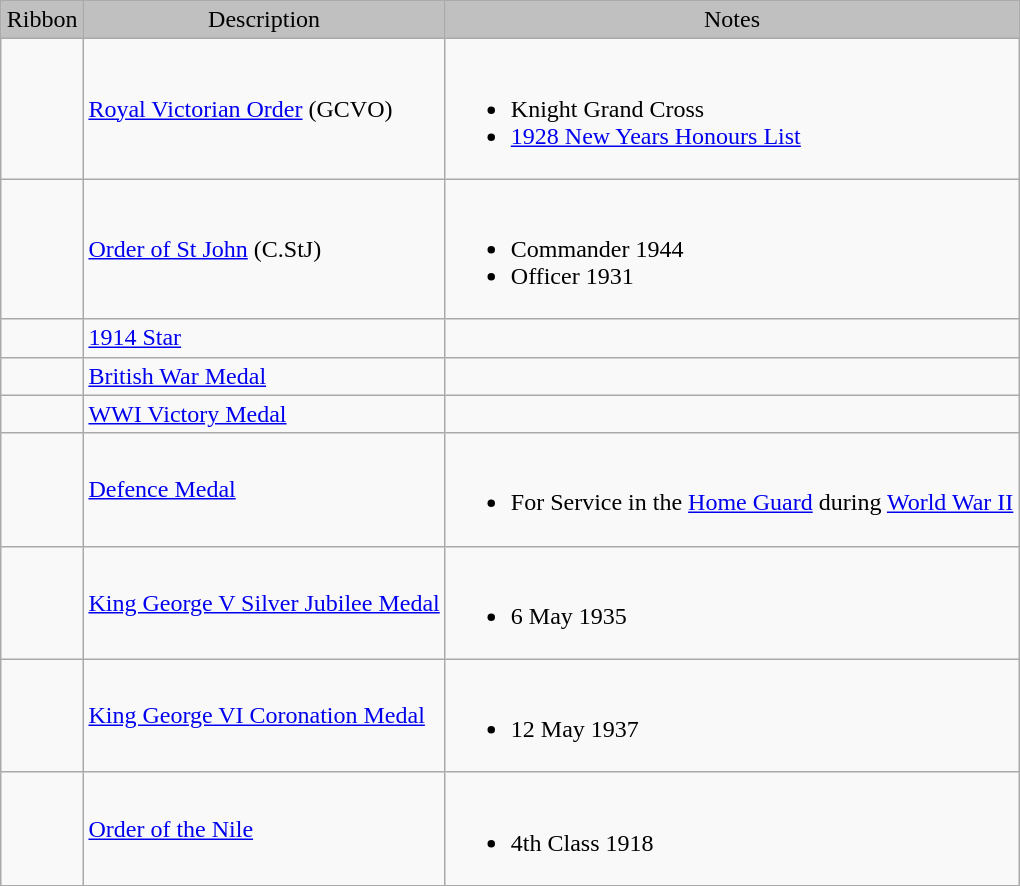<table class="wikitable" style="margin:1em auto;">
<tr style="background:silver;" align="center">
<td>Ribbon</td>
<td>Description</td>
<td>Notes</td>
</tr>
<tr>
<td></td>
<td><a href='#'>Royal Victorian Order</a> (GCVO)</td>
<td><br><ul><li>Knight Grand Cross</li><li><a href='#'>1928 New Years Honours List</a></li></ul></td>
</tr>
<tr>
<td></td>
<td><a href='#'>Order of St John</a> (C.StJ)</td>
<td><br><ul><li>Commander 1944</li><li>Officer 1931</li></ul></td>
</tr>
<tr>
<td></td>
<td><a href='#'>1914 Star</a></td>
<td></td>
</tr>
<tr>
<td></td>
<td><a href='#'>British War Medal</a></td>
<td></td>
</tr>
<tr>
<td></td>
<td><a href='#'>WWI Victory Medal</a></td>
<td></td>
</tr>
<tr>
<td></td>
<td><a href='#'>Defence Medal</a></td>
<td><br><ul><li>For Service in the <a href='#'>Home Guard</a> during <a href='#'>World War II</a></li></ul></td>
</tr>
<tr>
<td></td>
<td><a href='#'>King George V Silver Jubilee Medal</a></td>
<td><br><ul><li>6 May 1935</li></ul></td>
</tr>
<tr>
<td></td>
<td><a href='#'>King George VI Coronation Medal</a></td>
<td><br><ul><li>12 May 1937</li></ul></td>
</tr>
<tr>
<td></td>
<td><a href='#'>Order of the Nile</a></td>
<td><br><ul><li>4th Class 1918</li></ul></td>
</tr>
<tr>
</tr>
</table>
